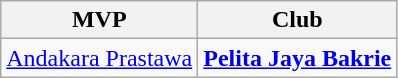<table class="wikitable">
<tr>
<th>MVP</th>
<th>Club</th>
</tr>
<tr>
<td> <a href='#'>Andakara Prastawa</a></td>
<td><strong><a href='#'>Pelita Jaya Bakrie</a></strong></td>
</tr>
</table>
